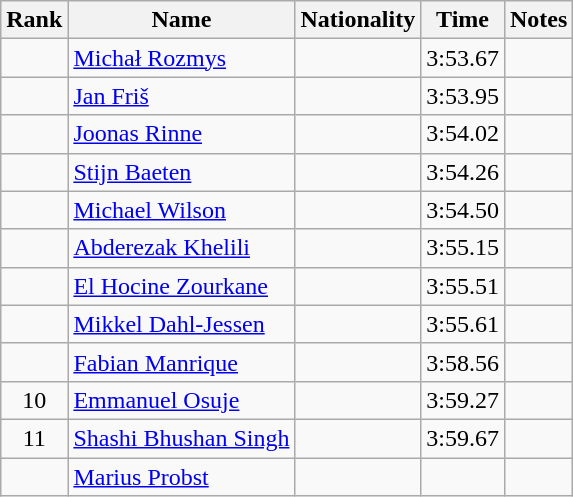<table class="wikitable sortable" style="text-align:center">
<tr>
<th>Rank</th>
<th>Name</th>
<th>Nationality</th>
<th>Time</th>
<th>Notes</th>
</tr>
<tr>
<td></td>
<td align=left><a href='#'>Michał Rozmys</a></td>
<td align=left></td>
<td>3:53.67</td>
<td></td>
</tr>
<tr>
<td></td>
<td align=left><a href='#'>Jan Friš</a></td>
<td align=left></td>
<td>3:53.95</td>
<td></td>
</tr>
<tr>
<td></td>
<td align=left><a href='#'>Joonas Rinne</a></td>
<td align=left></td>
<td>3:54.02</td>
<td></td>
</tr>
<tr>
<td></td>
<td align=left><a href='#'>Stijn Baeten</a></td>
<td align=left></td>
<td>3:54.26</td>
<td></td>
</tr>
<tr>
<td></td>
<td align=left><a href='#'>Michael Wilson</a></td>
<td align=left></td>
<td>3:54.50</td>
<td></td>
</tr>
<tr>
<td></td>
<td align=left><a href='#'>Abderezak Khelili</a></td>
<td align=left></td>
<td>3:55.15</td>
<td></td>
</tr>
<tr>
<td></td>
<td align=left><a href='#'>El Hocine Zourkane</a></td>
<td align=left></td>
<td>3:55.51</td>
<td></td>
</tr>
<tr>
<td></td>
<td align=left><a href='#'>Mikkel Dahl-Jessen</a></td>
<td align=left></td>
<td>3:55.61</td>
<td></td>
</tr>
<tr>
<td></td>
<td align=left><a href='#'>Fabian Manrique</a></td>
<td align=left></td>
<td>3:58.56</td>
<td></td>
</tr>
<tr>
<td>10</td>
<td align=left><a href='#'>Emmanuel Osuje</a></td>
<td align=left></td>
<td>3:59.27</td>
<td></td>
</tr>
<tr>
<td>11</td>
<td align=left><a href='#'>Shashi Bhushan Singh</a></td>
<td align=left></td>
<td>3:59.67</td>
<td></td>
</tr>
<tr>
<td></td>
<td align=left><a href='#'>Marius Probst</a></td>
<td align=left></td>
<td></td>
<td></td>
</tr>
</table>
